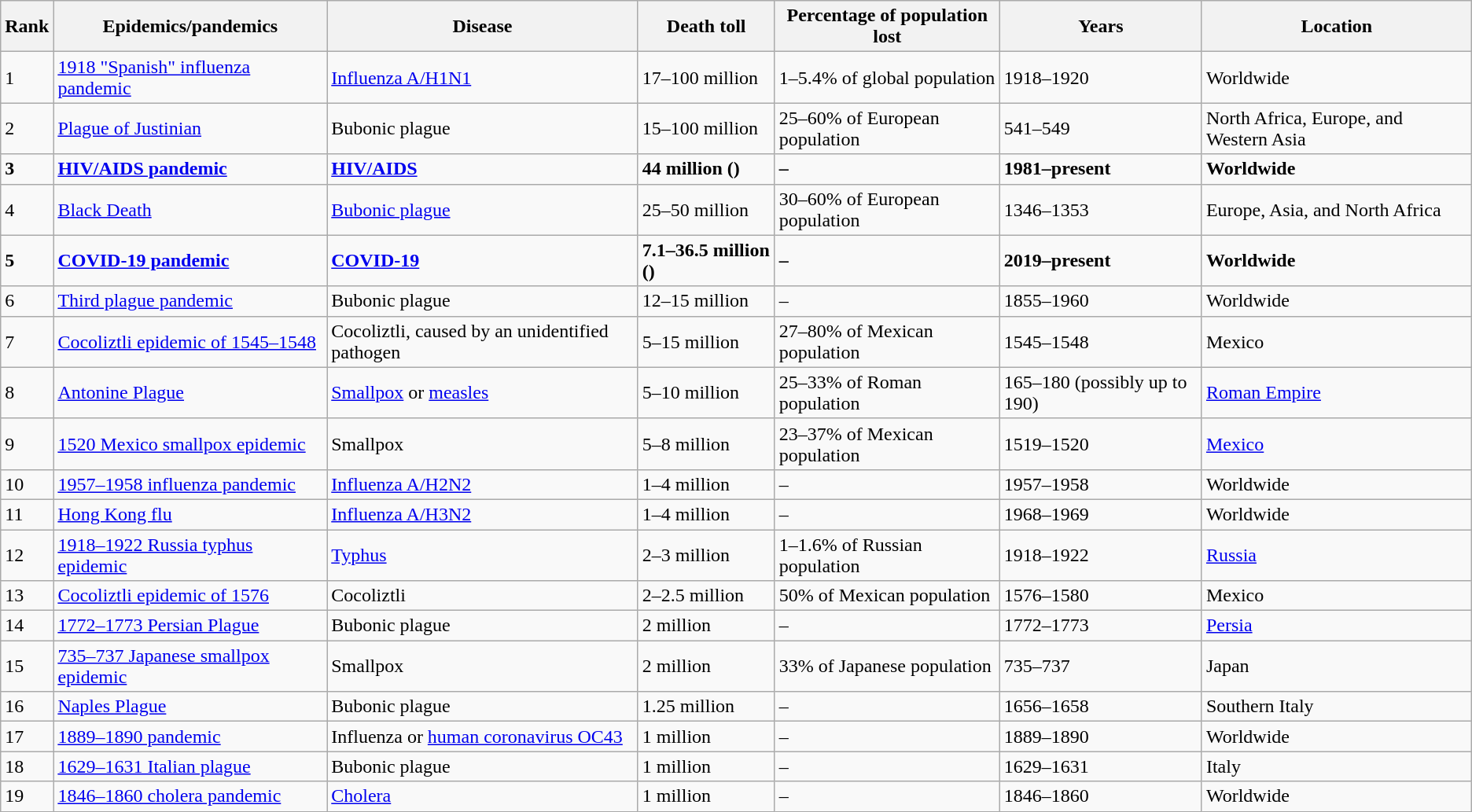<table class="sortable wikitable">
<tr>
<th scope="col">Rank</th>
<th scope="col">Epidemics/pandemics</th>
<th scope="col">Disease</th>
<th scope="col">Death toll</th>
<th scope="col">Percentage of population lost</th>
<th scope="col">Years</th>
<th scope="col">Location</th>
</tr>
<tr>
<td>1</td>
<td><a href='#'>1918 "Spanish" influenza pandemic</a></td>
<td><a href='#'>Influenza A/H1N1</a></td>
<td>17–100 million</td>
<td>1–5.4% of global population</td>
<td>1918–1920</td>
<td>Worldwide</td>
</tr>
<tr>
<td>2</td>
<td><a href='#'>Plague of Justinian</a></td>
<td>Bubonic plague</td>
<td data-sort-value="57,500,000">15–100 million</td>
<td>25–60% of European population</td>
<td>541–549</td>
<td>North Africa, Europe, and Western Asia</td>
</tr>
<tr style="font-weight: bold;">
<td>3</td>
<td><a href='#'>HIV/AIDS pandemic</a></td>
<td><a href='#'>HIV/AIDS</a></td>
<td data-sort-value="43,000,000">44 million ()</td>
<td>–</td>
<td>1981–present</td>
<td>Worldwide</td>
</tr>
<tr>
<td>4</td>
<td><a href='#'>Black Death</a></td>
<td><a href='#'>Bubonic plague</a></td>
<td data-sort-value="37,500,000">25–50 million</td>
<td>30–60% of European population</td>
<td>1346–1353</td>
<td>Europe, Asia, and North Africa</td>
</tr>
<tr style="font-weight: bold;">
<td>5</td>
<td><a href='#'>COVID-19 pandemic</a></td>
<td><a href='#'>COVID-19</a></td>
<td data-sort-value="21,000,000">7.1–36.5 million ()</td>
<td>–</td>
<td>2019–present</td>
<td>Worldwide</td>
</tr>
<tr>
<td>6</td>
<td><a href='#'>Third plague pandemic</a></td>
<td>Bubonic plague</td>
<td data-sort-value="13,500,000">12–15 million</td>
<td>–</td>
<td>1855–1960</td>
<td>Worldwide</td>
</tr>
<tr>
<td>7</td>
<td><a href='#'>Cocoliztli epidemic of 1545–1548</a></td>
<td>Cocoliztli, caused by an unidentified pathogen</td>
<td data-sort-value="10,000,000">5–15 million</td>
<td>27–80% of Mexican population</td>
<td>1545–1548</td>
<td>Mexico</td>
</tr>
<tr>
<td>8</td>
<td><a href='#'>Antonine Plague</a></td>
<td><a href='#'>Smallpox</a> or <a href='#'>measles</a></td>
<td data-sort-value="7,500,000">5–10 million</td>
<td>25–33% of Roman population</td>
<td data-sort-value="0165">165–180 (possibly up to 190)</td>
<td><a href='#'>Roman Empire</a></td>
</tr>
<tr>
<td>9</td>
<td><a href='#'>1520 Mexico smallpox epidemic</a></td>
<td>Smallpox</td>
<td data-sort-value="6,500,000">5–8 million</td>
<td>23–37% of Mexican population</td>
<td>1519–1520</td>
<td><a href='#'>Mexico</a></td>
</tr>
<tr>
<td>10</td>
<td><a href='#'>1957–1958 influenza pandemic</a></td>
<td><a href='#'>Influenza A/H2N2</a></td>
<td data-sort-value="2,500,000">1–4 million</td>
<td>–</td>
<td>1957–1958</td>
<td>Worldwide</td>
</tr>
<tr>
<td>11</td>
<td><a href='#'>Hong Kong flu</a></td>
<td><a href='#'>Influenza A/H3N2</a></td>
<td data-sort-value="2,500,000">1–4 million</td>
<td>–</td>
<td>1968–1969</td>
<td>Worldwide</td>
</tr>
<tr>
<td>12</td>
<td><a href='#'>1918–1922 Russia typhus epidemic</a></td>
<td><a href='#'>Typhus</a></td>
<td data-sort-value="2,500,000">2–3 million</td>
<td>1–1.6% of Russian population</td>
<td>1918–1922</td>
<td><a href='#'>Russia</a></td>
</tr>
<tr>
<td>13</td>
<td><a href='#'>Cocoliztli epidemic of 1576</a></td>
<td>Cocoliztli</td>
<td data-sort-value="2,250,000">2–2.5 million</td>
<td>50% of Mexican population</td>
<td>1576–1580</td>
<td>Mexico</td>
</tr>
<tr>
<td>14</td>
<td><a href='#'>1772–1773 Persian Plague</a></td>
<td>Bubonic plague</td>
<td data-sort-value="2,000,000">2 million</td>
<td>–</td>
<td>1772–1773</td>
<td><a href='#'>Persia</a></td>
</tr>
<tr>
<td>15</td>
<td><a href='#'>735–737 Japanese smallpox epidemic</a></td>
<td>Smallpox</td>
<td data-sort-value="2,000,000">2 million</td>
<td>33% of Japanese population</td>
<td>735–737</td>
<td>Japan</td>
</tr>
<tr>
<td>16</td>
<td><a href='#'>Naples Plague</a></td>
<td>Bubonic plague</td>
<td data-sort-value="1,250,000">1.25 million</td>
<td>–</td>
<td>1656–1658</td>
<td>Southern Italy</td>
</tr>
<tr>
<td>17</td>
<td><a href='#'>1889–1890 pandemic</a></td>
<td>Influenza or <a href='#'>human coronavirus OC43</a></td>
<td data-sort-value="1,000,000">1 million</td>
<td>–</td>
<td>1889–1890</td>
<td>Worldwide</td>
</tr>
<tr>
<td>18</td>
<td><a href='#'>1629–1631 Italian plague</a></td>
<td>Bubonic plague</td>
<td data-sort-value="1,000,000">1 million</td>
<td>–</td>
<td>1629–1631</td>
<td>Italy</td>
</tr>
<tr>
<td>19</td>
<td><a href='#'>1846–1860 cholera pandemic</a></td>
<td><a href='#'>Cholera</a></td>
<td data-sort-value="1,000,000">1 million</td>
<td>–</td>
<td>1846–1860</td>
<td>Worldwide</td>
</tr>
</table>
